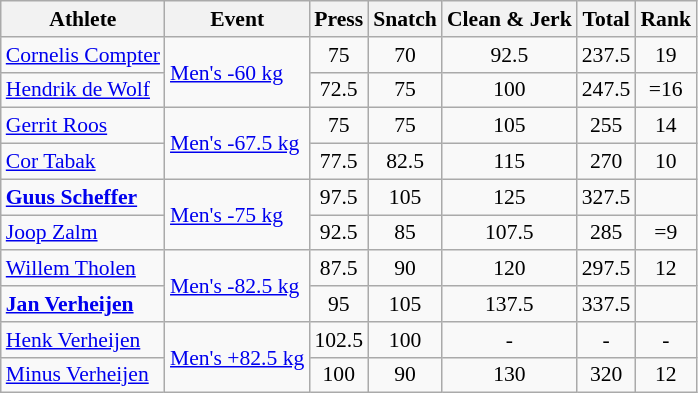<table class="wikitable" style="font-size:90%">
<tr>
<th>Athlete</th>
<th>Event</th>
<th>Press</th>
<th>Snatch</th>
<th>Clean & Jerk</th>
<th>Total</th>
<th>Rank</th>
</tr>
<tr align=center>
<td align=left><a href='#'>Cornelis Compter</a></td>
<td align=left rowspan=2><a href='#'>Men's -60 kg</a></td>
<td>75</td>
<td>70</td>
<td>92.5</td>
<td>237.5</td>
<td>19</td>
</tr>
<tr align=center>
<td align=left><a href='#'>Hendrik de Wolf</a></td>
<td>72.5</td>
<td>75</td>
<td>100</td>
<td>247.5</td>
<td>=16</td>
</tr>
<tr align=center>
<td align=left><a href='#'>Gerrit Roos</a></td>
<td align=left rowspan=2><a href='#'>Men's -67.5 kg</a></td>
<td>75</td>
<td>75</td>
<td>105</td>
<td>255</td>
<td>14</td>
</tr>
<tr align=center>
<td align=left><a href='#'>Cor Tabak</a></td>
<td>77.5</td>
<td>82.5</td>
<td>115</td>
<td>270</td>
<td>10</td>
</tr>
<tr align=center>
<td align=left><strong><a href='#'>Guus Scheffer</a></strong></td>
<td align=left rowspan=2><a href='#'>Men's -75 kg</a></td>
<td>97.5</td>
<td>105</td>
<td>125</td>
<td>327.5</td>
<td></td>
</tr>
<tr align=center>
<td align=left><a href='#'>Joop Zalm</a></td>
<td>92.5</td>
<td>85</td>
<td>107.5</td>
<td>285</td>
<td>=9</td>
</tr>
<tr align=center>
<td align=left><a href='#'>Willem Tholen</a></td>
<td align=left rowspan=2><a href='#'>Men's -82.5 kg</a></td>
<td>87.5</td>
<td>90</td>
<td>120</td>
<td>297.5</td>
<td>12</td>
</tr>
<tr align=center>
<td align=left><strong><a href='#'>Jan Verheijen</a></strong></td>
<td>95</td>
<td>105</td>
<td>137.5</td>
<td>337.5</td>
<td></td>
</tr>
<tr align=center>
<td align=left><a href='#'>Henk Verheijen</a></td>
<td align=left rowspan=2><a href='#'>Men's +82.5 kg</a></td>
<td>102.5</td>
<td>100</td>
<td>-</td>
<td>-</td>
<td>-</td>
</tr>
<tr align=center>
<td align=left><a href='#'>Minus Verheijen</a></td>
<td>100</td>
<td>90</td>
<td>130</td>
<td>320</td>
<td>12</td>
</tr>
</table>
